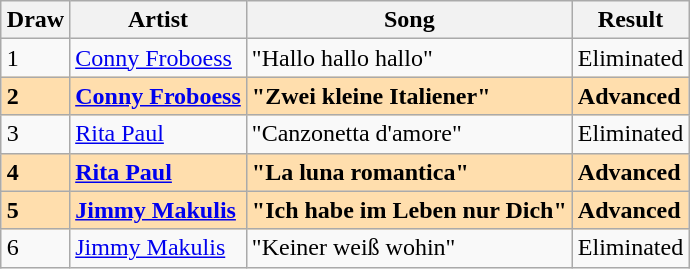<table class="sortable wikitable" style="margin: 1em auto 1em auto">
<tr>
<th>Draw</th>
<th>Artist</th>
<th>Song</th>
<th>Result</th>
</tr>
<tr>
<td>1</td>
<td><a href='#'>Conny Froboess</a></td>
<td>"Hallo hallo hallo"</td>
<td>Eliminated</td>
</tr>
<tr style="background:#FFDEAD; font-weight:bold;">
<td>2</td>
<td><a href='#'>Conny Froboess</a></td>
<td>"Zwei kleine Italiener"</td>
<td>Advanced</td>
</tr>
<tr>
<td>3</td>
<td><a href='#'>Rita Paul</a></td>
<td>"Canzonetta d'amore"</td>
<td>Eliminated</td>
</tr>
<tr style="background:#FFDEAD; font-weight:bold;">
<td>4</td>
<td><a href='#'>Rita Paul</a></td>
<td>"La luna romantica"</td>
<td>Advanced</td>
</tr>
<tr style="background:#FFDEAD; font-weight:bold;">
<td>5</td>
<td><a href='#'>Jimmy Makulis</a></td>
<td>"Ich habe im Leben nur Dich"</td>
<td>Advanced</td>
</tr>
<tr>
<td>6</td>
<td><a href='#'>Jimmy Makulis</a></td>
<td>"Keiner weiß wohin"</td>
<td>Eliminated</td>
</tr>
</table>
